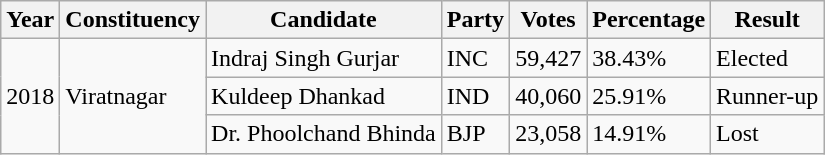<table class="wikitable sortable">
<tr>
<th>Year</th>
<th>Constituency</th>
<th>Candidate</th>
<th>Party</th>
<th>Votes</th>
<th>Percentage</th>
<th>Result</th>
</tr>
<tr>
<td rowspan="3">2018</td>
<td rowspan="3">Viratnagar</td>
<td>Indraj Singh Gurjar</td>
<td> INC</td>
<td>59,427</td>
<td>38.43%</td>
<td>Elected</td>
</tr>
<tr>
<td>Kuldeep Dhankad</td>
<td>IND</td>
<td>40,060</td>
<td>25.91%</td>
<td>Runner-up</td>
</tr>
<tr>
<td>Dr. Phoolchand Bhinda</td>
<td> BJP</td>
<td>23,058</td>
<td>14.91%</td>
<td>Lost</td>
</tr>
</table>
